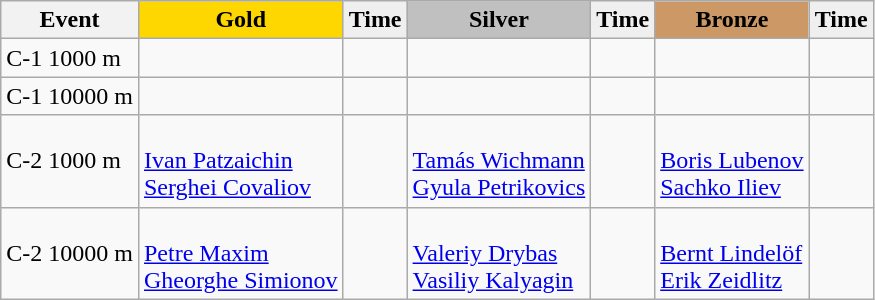<table class="wikitable">
<tr>
<th>Event</th>
<td align=center bgcolor="gold"><strong>Gold</strong></td>
<td align=center bgcolor="EFEFEF"><strong>Time</strong></td>
<td align=center bgcolor="silver"><strong>Silver</strong></td>
<td align=center bgcolor="EFEFEF"><strong>Time</strong></td>
<td align=center bgcolor="CC9966"><strong>Bronze</strong></td>
<td align=center bgcolor="EFEFEF"><strong>Time</strong></td>
</tr>
<tr>
<td>C-1 1000 m</td>
<td></td>
<td></td>
<td></td>
<td></td>
<td></td>
<td></td>
</tr>
<tr>
<td>C-1 10000 m</td>
<td></td>
<td></td>
<td></td>
<td></td>
<td></td>
<td></td>
</tr>
<tr>
<td>C-2 1000 m</td>
<td><br><a href='#'>Ivan Patzaichin</a><br><a href='#'>Serghei Covaliov</a></td>
<td></td>
<td><br><a href='#'>Tamás Wichmann</a><br><a href='#'>Gyula Petrikovics</a></td>
<td></td>
<td><br><a href='#'>Boris Lubenov</a><br><a href='#'>Sachko Iliev</a></td>
<td></td>
</tr>
<tr>
<td>C-2 10000 m</td>
<td><br><a href='#'>Petre Maxim</a><br><a href='#'>Gheorghe Simionov</a></td>
<td></td>
<td><br><a href='#'>Valeriy Drybas</a><br><a href='#'>Vasiliy Kalyagin</a></td>
<td></td>
<td><br><a href='#'>Bernt Lindelöf</a><br><a href='#'>Erik Zeidlitz</a></td>
<td></td>
</tr>
</table>
